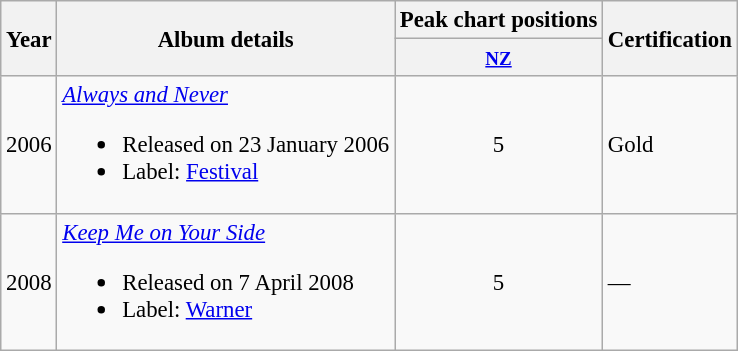<table class="wikitable" style="font-size: 95%;">
<tr>
<th rowspan="2">Year</th>
<th rowspan="2">Album details</th>
<th>Peak chart positions</th>
<th rowspan="2">Certification</th>
</tr>
<tr>
<th><small><a href='#'>NZ</a><br></small></th>
</tr>
<tr>
<td>2006</td>
<td><em><a href='#'>Always and Never</a></em><br><ul><li>Released on 23 January 2006</li><li>Label: <a href='#'>Festival</a></li></ul></td>
<td align="center">5</td>
<td>Gold</td>
</tr>
<tr>
<td>2008</td>
<td><em><a href='#'>Keep Me on Your Side</a></em><br><ul><li>Released on 7 April 2008</li><li>Label: <a href='#'>Warner</a></li></ul></td>
<td align="center">5</td>
<td>—</td>
</tr>
</table>
